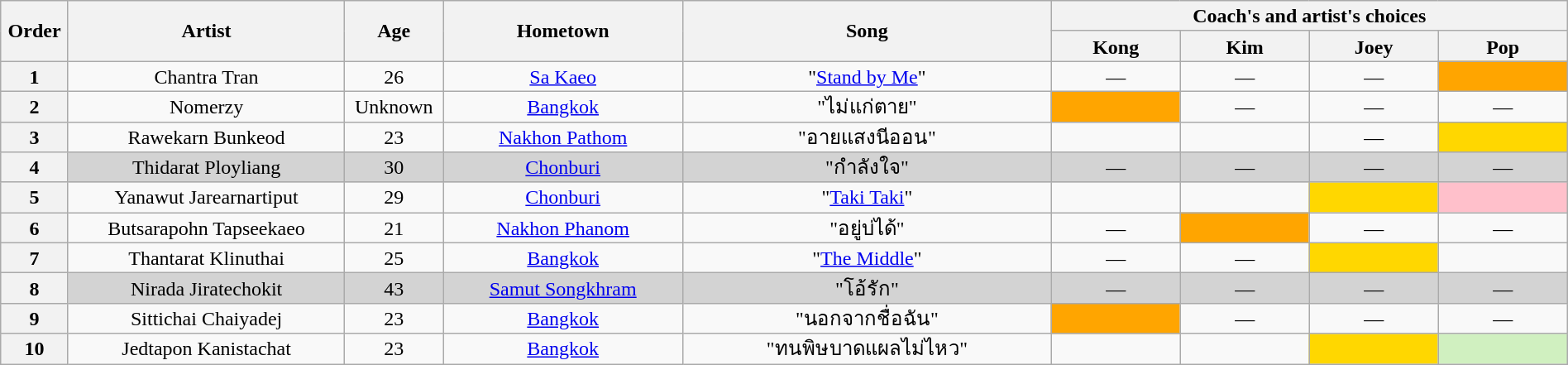<table class="wikitable" style="text-align:center; line-height:17px; width:100%;">
<tr>
<th scope="col" rowspan="2" style="width:02%;">Order</th>
<th scope="col" rowspan="2" style="width:15%;">Artist</th>
<th scope="col" rowspan="2" style="width:04%;">Age</th>
<th scope="col" rowspan="2" style="width:13%;">Hometown</th>
<th scope="col" rowspan="2" style="width:20%;">Song</th>
<th scope="col" colspan="4" style="width:30%;">Coach's and artist's choices</th>
</tr>
<tr>
<th style="width:07%;">Kong</th>
<th style="width:07%;">Kim</th>
<th style="width:07%;">Joey</th>
<th style="width:07%;">Pop</th>
</tr>
<tr>
<th>1</th>
<td>Chantra Tran</td>
<td>26</td>
<td><a href='#'>Sa Kaeo</a></td>
<td>"<a href='#'>Stand by Me</a>"</td>
<td>—</td>
<td>—</td>
<td>—</td>
<td style="background:orange;"></td>
</tr>
<tr>
<th>2</th>
<td>Nomerzy</td>
<td>Unknown</td>
<td><a href='#'>Bangkok</a></td>
<td>"ไม่แก่ตาย"</td>
<td style="background:orange;"></td>
<td>—</td>
<td>—</td>
<td>—</td>
</tr>
<tr>
<th>3</th>
<td>Rawekarn Bunkeod</td>
<td>23</td>
<td><a href='#'>Nakhon Pathom</a></td>
<td>"อายแสงนีออน"</td>
<td></td>
<td></td>
<td>—</td>
<td style="background:gold;"></td>
</tr>
<tr bgcolor=lightgrey>
<th>4</th>
<td>Thidarat Ployliang</td>
<td>30</td>
<td><a href='#'>Chonburi</a></td>
<td>"กำลังใจ"</td>
<td>—</td>
<td>—</td>
<td>—</td>
<td>—</td>
</tr>
<tr>
<th>5</th>
<td>Yanawut Jarearnartiput</td>
<td>29</td>
<td><a href='#'>Chonburi</a></td>
<td>"<a href='#'>Taki Taki</a>"</td>
<td></td>
<td></td>
<td style="background:gold;"></td>
<td style="background:pink;"></td>
</tr>
<tr>
<th>6</th>
<td>Butsarapohn Tapseekaeo</td>
<td>21</td>
<td><a href='#'>Nakhon Phanom</a></td>
<td>"อยู่บ่ได้"</td>
<td>—</td>
<td style="background:orange;"></td>
<td>—</td>
<td>—</td>
</tr>
<tr>
<th>7</th>
<td>Thantarat Klinuthai</td>
<td>25</td>
<td><a href='#'>Bangkok</a></td>
<td>"<a href='#'>The Middle</a>"</td>
<td>—</td>
<td>—</td>
<td style="background:gold;"></td>
<td></td>
</tr>
<tr bgcolor=lightgrey>
<th>8</th>
<td>Nirada Jiratechokit</td>
<td>43</td>
<td><a href='#'>Samut Songkhram</a></td>
<td>"โอ้รัก"</td>
<td>—</td>
<td>—</td>
<td>—</td>
<td>—</td>
</tr>
<tr>
<th>9</th>
<td>Sittichai Chaiyadej</td>
<td>23</td>
<td><a href='#'>Bangkok</a></td>
<td>"นอกจากชื่อฉัน"</td>
<td style="background:orange;"></td>
<td>—</td>
<td>—</td>
<td>—</td>
</tr>
<tr>
<th>10</th>
<td>Jedtapon Kanistachat</td>
<td>23</td>
<td><a href='#'>Bangkok</a></td>
<td>"ทนพิษบาดแผลไม่ไหว"</td>
<td></td>
<td></td>
<td style="background:gold;"></td>
<td style="background:#d0f0c0;"></td>
</tr>
</table>
